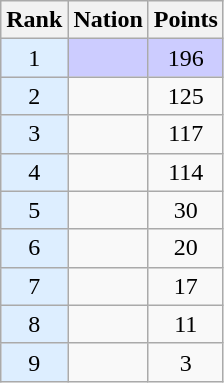<table class="wikitable sortable" style="text-align:center">
<tr>
<th>Rank</th>
<th>Nation</th>
<th>Points</th>
</tr>
<tr style="background-color:#ccccff">
<td bgcolor = DDEEFF>1</td>
<td align=left></td>
<td>196</td>
</tr>
<tr>
<td bgcolor = DDEEFF>2</td>
<td align=left></td>
<td>125</td>
</tr>
<tr>
<td bgcolor = DDEEFF>3</td>
<td align=left></td>
<td>117</td>
</tr>
<tr>
<td bgcolor = DDEEFF>4</td>
<td align=left></td>
<td>114</td>
</tr>
<tr>
<td bgcolor = DDEEFF>5</td>
<td align=left></td>
<td>30</td>
</tr>
<tr>
<td bgcolor = DDEEFF>6</td>
<td align=left></td>
<td>20</td>
</tr>
<tr>
<td bgcolor = DDEEFF>7</td>
<td align=left></td>
<td>17</td>
</tr>
<tr>
<td bgcolor = DDEEFF>8</td>
<td align=left></td>
<td>11</td>
</tr>
<tr>
<td bgcolor = DDEEFF>9</td>
<td align=left></td>
<td>3</td>
</tr>
</table>
